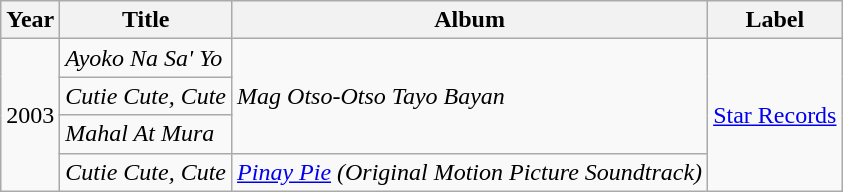<table class="wikitable">
<tr>
<th>Year</th>
<th>Title</th>
<th>Album</th>
<th>Label</th>
</tr>
<tr>
<td rowspan="4">2003</td>
<td><em>Ayoko Na Sa' Yo</em></td>
<td rowspan="3"><em>Mag Otso-Otso Tayo Bayan</em></td>
<td rowspan="4"><a href='#'>Star Records</a></td>
</tr>
<tr>
<td><em>Cutie Cute, Cute</em></td>
</tr>
<tr>
<td><em>Mahal At Mura</em></td>
</tr>
<tr>
<td><em>Cutie Cute, Cute</em></td>
<td><em><a href='#'>Pinay Pie</a> (Original Motion Picture Soundtrack)</em></td>
</tr>
</table>
